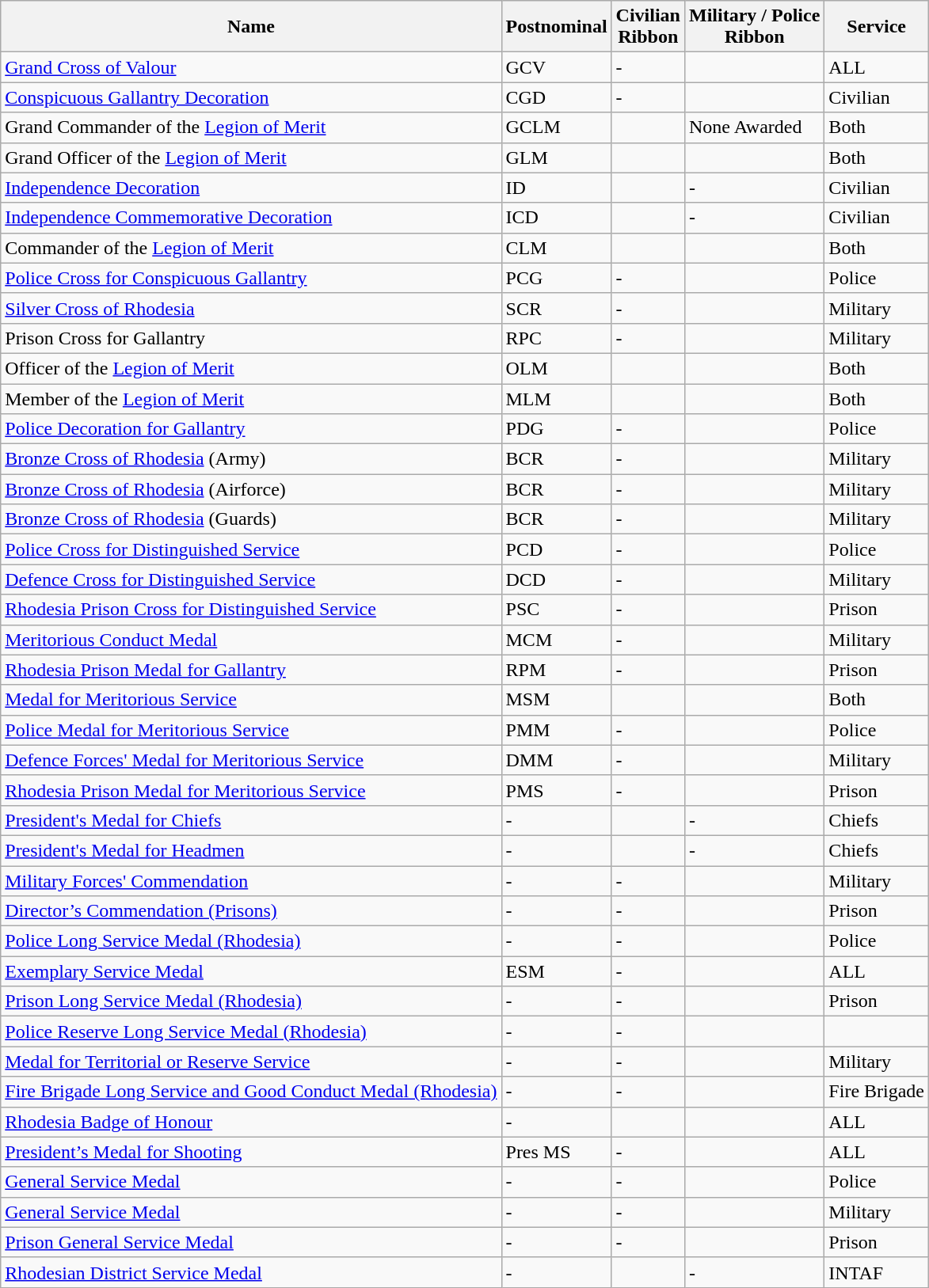<table class="wikitable sortable defaultcenter col1left">
<tr>
<th>Name</th>
<th>Postnominal</th>
<th>Civilian<br>Ribbon</th>
<th>Military / Police<br>Ribbon</th>
<th>Service</th>
</tr>
<tr>
<td><a href='#'>Grand Cross of Valour</a></td>
<td>GCV</td>
<td>-</td>
<td></td>
<td>ALL</td>
</tr>
<tr>
<td><a href='#'>Conspicuous Gallantry Decoration</a></td>
<td>CGD</td>
<td>-</td>
<td></td>
<td>Civilian</td>
</tr>
<tr>
<td>Grand Commander of the <a href='#'>Legion of Merit</a></td>
<td>GCLM</td>
<td></td>
<td>None Awarded</td>
<td>Both</td>
</tr>
<tr>
<td>Grand Officer of the <a href='#'>Legion of Merit</a></td>
<td>GLM</td>
<td></td>
<td></td>
<td>Both</td>
</tr>
<tr>
<td><a href='#'>Independence Decoration</a></td>
<td>ID</td>
<td></td>
<td>-</td>
<td>Civilian</td>
</tr>
<tr>
<td><a href='#'>Independence Commemorative Decoration</a></td>
<td>ICD</td>
<td></td>
<td>-</td>
<td>Civilian</td>
</tr>
<tr>
<td>Commander of the <a href='#'>Legion of Merit</a></td>
<td>CLM</td>
<td></td>
<td></td>
<td>Both</td>
</tr>
<tr>
<td><a href='#'>Police Cross for Conspicuous Gallantry</a></td>
<td>PCG</td>
<td>-</td>
<td></td>
<td>Police</td>
</tr>
<tr>
<td><a href='#'>Silver Cross of Rhodesia</a></td>
<td>SCR</td>
<td>-</td>
<td></td>
<td>Military</td>
</tr>
<tr>
<td>Prison Cross for Gallantry</td>
<td>RPC</td>
<td>-</td>
<td></td>
<td>Military</td>
</tr>
<tr>
<td>Officer of the <a href='#'>Legion of Merit</a></td>
<td>OLM</td>
<td></td>
<td></td>
<td>Both</td>
</tr>
<tr>
<td>Member of the <a href='#'>Legion of Merit</a></td>
<td>MLM</td>
<td></td>
<td></td>
<td>Both</td>
</tr>
<tr>
<td><a href='#'>Police Decoration for Gallantry</a></td>
<td>PDG</td>
<td>-</td>
<td></td>
<td>Police</td>
</tr>
<tr>
<td><a href='#'>Bronze Cross of Rhodesia</a> (Army)</td>
<td>BCR</td>
<td>-</td>
<td></td>
<td>Military</td>
</tr>
<tr>
<td><a href='#'>Bronze Cross of Rhodesia</a> (Airforce)</td>
<td>BCR</td>
<td>-</td>
<td></td>
<td>Military</td>
</tr>
<tr>
<td><a href='#'>Bronze Cross of Rhodesia</a> (Guards)</td>
<td>BCR</td>
<td>-</td>
<td></td>
<td>Military</td>
</tr>
<tr>
<td><a href='#'>Police Cross for Distinguished Service</a></td>
<td>PCD</td>
<td>-</td>
<td></td>
<td>Police</td>
</tr>
<tr>
<td><a href='#'>Defence Cross for Distinguished Service</a></td>
<td>DCD</td>
<td>-</td>
<td></td>
<td>Military</td>
</tr>
<tr>
<td><a href='#'>Rhodesia Prison Cross for Distinguished Service</a></td>
<td>PSC</td>
<td>-</td>
<td></td>
<td>Prison</td>
</tr>
<tr>
<td><a href='#'>Meritorious Conduct Medal</a></td>
<td>MCM</td>
<td>-</td>
<td></td>
<td>Military</td>
</tr>
<tr>
<td><a href='#'>Rhodesia Prison Medal for Gallantry</a></td>
<td>RPM</td>
<td>-</td>
<td></td>
<td>Prison</td>
</tr>
<tr>
<td><a href='#'>Medal for Meritorious Service</a></td>
<td>MSM</td>
<td></td>
<td></td>
<td>Both</td>
</tr>
<tr>
<td><a href='#'>Police Medal for Meritorious Service</a></td>
<td>PMM</td>
<td>-</td>
<td></td>
<td>Police</td>
</tr>
<tr>
<td><a href='#'>Defence Forces' Medal for Meritorious Service</a></td>
<td>DMM</td>
<td>-</td>
<td></td>
<td>Military</td>
</tr>
<tr>
<td><a href='#'>Rhodesia Prison Medal for Meritorious Service</a></td>
<td>PMS</td>
<td>-</td>
<td></td>
<td>Prison</td>
</tr>
<tr>
<td><a href='#'>President's Medal for Chiefs</a></td>
<td>-</td>
<td></td>
<td>-</td>
<td>Chiefs</td>
</tr>
<tr>
<td><a href='#'>President's Medal for Headmen</a></td>
<td>-</td>
<td></td>
<td>-</td>
<td>Chiefs</td>
</tr>
<tr>
<td><a href='#'>Military Forces' Commendation</a></td>
<td>-</td>
<td>-</td>
<td></td>
<td>Military</td>
</tr>
<tr>
<td><a href='#'>Director’s Commendation (Prisons)</a></td>
<td>-</td>
<td>-</td>
<td></td>
<td>Prison</td>
</tr>
<tr>
<td><a href='#'>Police Long Service Medal (Rhodesia)</a></td>
<td>-</td>
<td>-</td>
<td></td>
<td>Police</td>
</tr>
<tr>
<td><a href='#'>Exemplary Service Medal</a></td>
<td>ESM</td>
<td>-</td>
<td></td>
<td>ALL</td>
</tr>
<tr>
<td><a href='#'>Prison Long Service Medal (Rhodesia)</a></td>
<td>-</td>
<td>-</td>
<td></td>
<td>Prison</td>
</tr>
<tr>
<td><a href='#'>Police Reserve Long Service Medal (Rhodesia)</a></td>
<td>-</td>
<td>-</td>
<td></td>
</tr>
<tr>
<td><a href='#'>Medal for Territorial or Reserve Service</a></td>
<td>-</td>
<td>-</td>
<td></td>
<td>Military</td>
</tr>
<tr>
<td><a href='#'>Fire Brigade Long Service and Good Conduct Medal (Rhodesia)</a></td>
<td>-</td>
<td>-</td>
<td></td>
<td>Fire Brigade</td>
</tr>
<tr>
<td><a href='#'>Rhodesia Badge of Honour</a></td>
<td>-</td>
<td></td>
<td></td>
<td>ALL</td>
</tr>
<tr>
<td><a href='#'>President’s Medal for Shooting</a></td>
<td>Pres MS</td>
<td>-</td>
<td></td>
<td>ALL</td>
</tr>
<tr>
<td><a href='#'>General Service Medal</a></td>
<td>-</td>
<td>-</td>
<td></td>
<td>Police</td>
</tr>
<tr>
<td><a href='#'>General Service Medal</a></td>
<td>-</td>
<td>-</td>
<td></td>
<td>Military</td>
</tr>
<tr>
<td><a href='#'>Prison General Service Medal</a></td>
<td>-</td>
<td>-</td>
<td></td>
<td>Prison</td>
</tr>
<tr>
<td><a href='#'>Rhodesian District Service Medal</a></td>
<td>-</td>
<td></td>
<td>-</td>
<td>INTAF</td>
</tr>
</table>
